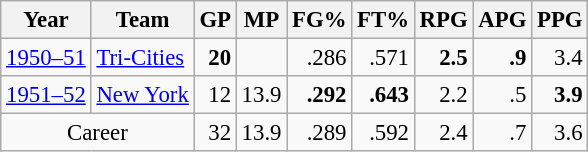<table class="wikitable sortable" style="font-size:95%; text-align:right;">
<tr>
<th>Year</th>
<th>Team</th>
<th>GP</th>
<th>MP</th>
<th>FG%</th>
<th>FT%</th>
<th>RPG</th>
<th>APG</th>
<th>PPG</th>
</tr>
<tr>
<td style="text-align:left;"><a href='#'>1950–51</a></td>
<td style="text-align:left;"><a href='#'>Tri-Cities</a></td>
<td><strong>20</strong></td>
<td></td>
<td>.286</td>
<td>.571</td>
<td><strong>2.5</strong></td>
<td><strong>.9</strong></td>
<td>3.4</td>
</tr>
<tr>
<td style="text-align:left;"><a href='#'>1951–52</a></td>
<td style="text-align:left;"><a href='#'>New York</a></td>
<td>12</td>
<td>13.9</td>
<td><strong>.292</strong></td>
<td><strong>.643</strong></td>
<td>2.2</td>
<td>.5</td>
<td><strong>3.9</strong></td>
</tr>
<tr>
<td colspan="2" style="text-align:center;">Career</td>
<td>32</td>
<td>13.9</td>
<td>.289</td>
<td>.592</td>
<td>2.4</td>
<td>.7</td>
<td>3.6</td>
</tr>
</table>
